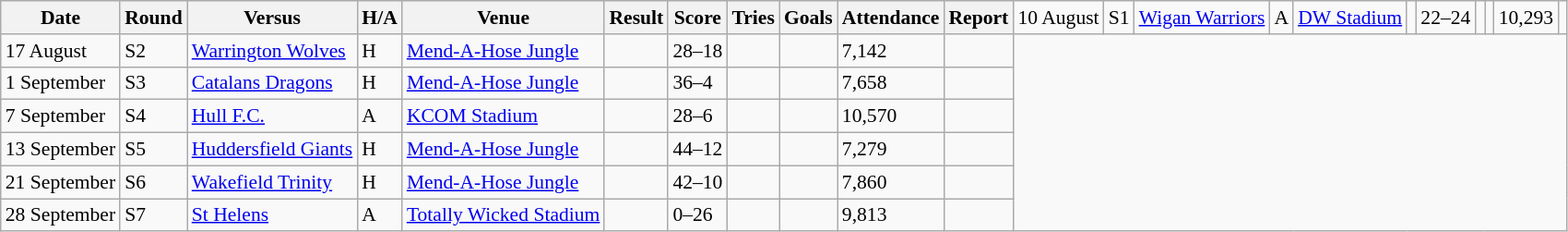<table class="wikitable defaultleft col2center col4center col7center col10right" style="font-size:90%;">
<tr>
<th>Date</th>
<th>Round</th>
<th>Versus</th>
<th>H/A</th>
<th>Venue</th>
<th>Result</th>
<th>Score</th>
<th>Tries</th>
<th>Goals</th>
<th>Attendance</th>
<th>Report</th>
<td>10 August</td>
<td>S1</td>
<td> <a href='#'>Wigan Warriors</a></td>
<td>A</td>
<td><a href='#'>DW Stadium</a></td>
<td></td>
<td>22–24</td>
<td></td>
<td></td>
<td>10,293</td>
<td></td>
</tr>
<tr>
<td>17 August</td>
<td>S2</td>
<td> <a href='#'>Warrington Wolves</a></td>
<td>H</td>
<td><a href='#'>Mend-A-Hose Jungle</a></td>
<td></td>
<td>28–18</td>
<td></td>
<td></td>
<td>7,142</td>
<td></td>
</tr>
<tr>
<td>1 September</td>
<td>S3</td>
<td> <a href='#'>Catalans Dragons</a></td>
<td>H</td>
<td><a href='#'>Mend-A-Hose Jungle</a></td>
<td></td>
<td>36–4</td>
<td></td>
<td></td>
<td>7,658</td>
<td></td>
</tr>
<tr>
<td>7 September</td>
<td>S4</td>
<td> <a href='#'>Hull F.C.</a></td>
<td>A</td>
<td><a href='#'>KCOM Stadium</a></td>
<td></td>
<td>28–6</td>
<td></td>
<td></td>
<td>10,570</td>
<td></td>
</tr>
<tr>
<td>13 September</td>
<td>S5</td>
<td> <a href='#'>Huddersfield Giants</a></td>
<td>H</td>
<td><a href='#'>Mend-A-Hose Jungle</a></td>
<td></td>
<td>44–12</td>
<td></td>
<td></td>
<td>7,279</td>
<td></td>
</tr>
<tr>
<td>21 September</td>
<td>S6</td>
<td> <a href='#'>Wakefield Trinity</a></td>
<td>H</td>
<td><a href='#'>Mend-A-Hose Jungle</a></td>
<td></td>
<td>42–10</td>
<td></td>
<td></td>
<td>7,860</td>
<td></td>
</tr>
<tr>
<td>28 September</td>
<td>S7</td>
<td> <a href='#'>St Helens</a></td>
<td>A</td>
<td><a href='#'>Totally Wicked Stadium</a></td>
<td></td>
<td>0–26</td>
<td></td>
<td></td>
<td>9,813</td>
<td></td>
</tr>
</table>
